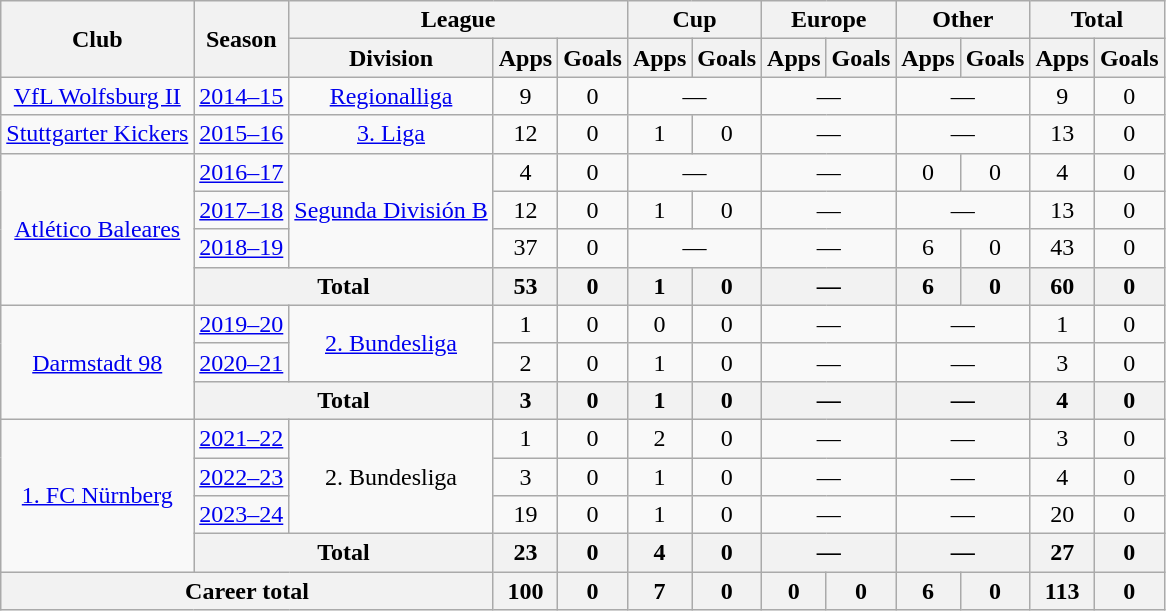<table class="wikitable" style="text-align:center">
<tr>
<th rowspan="2">Club</th>
<th rowspan="2">Season</th>
<th colspan="3">League</th>
<th colspan="2">Cup</th>
<th colspan="2">Europe</th>
<th colspan="2">Other</th>
<th colspan="2">Total</th>
</tr>
<tr>
<th>Division</th>
<th>Apps</th>
<th>Goals</th>
<th>Apps</th>
<th>Goals</th>
<th>Apps</th>
<th>Goals</th>
<th>Apps</th>
<th>Goals</th>
<th>Apps</th>
<th>Goals</th>
</tr>
<tr>
<td><a href='#'>VfL Wolfsburg II</a></td>
<td><a href='#'>2014–15</a></td>
<td><a href='#'>Regionalliga</a></td>
<td>9</td>
<td>0</td>
<td colspan="2">—</td>
<td colspan="2">—</td>
<td colspan="2">—</td>
<td>9</td>
<td>0</td>
</tr>
<tr>
<td><a href='#'>Stuttgarter Kickers</a></td>
<td><a href='#'>2015–16</a></td>
<td><a href='#'>3. Liga</a></td>
<td>12</td>
<td>0</td>
<td>1</td>
<td>0</td>
<td colspan="2">—</td>
<td colspan="2">—</td>
<td>13</td>
<td>0</td>
</tr>
<tr>
<td rowspan="4"><a href='#'>Atlético Baleares</a></td>
<td><a href='#'>2016–17</a></td>
<td rowspan="3"><a href='#'>Segunda División B</a></td>
<td>4</td>
<td>0</td>
<td colspan="2">—</td>
<td colspan="2">—</td>
<td>0</td>
<td>0</td>
<td>4</td>
<td>0</td>
</tr>
<tr>
<td><a href='#'>2017–18</a></td>
<td>12</td>
<td>0</td>
<td>1</td>
<td>0</td>
<td colspan="2">—</td>
<td colspan="2">—</td>
<td>13</td>
<td>0</td>
</tr>
<tr>
<td><a href='#'>2018–19</a></td>
<td>37</td>
<td>0</td>
<td colspan="2">—</td>
<td colspan="2">—</td>
<td>6</td>
<td>0</td>
<td>43</td>
<td>0</td>
</tr>
<tr>
<th colspan="2">Total</th>
<th>53</th>
<th>0</th>
<th>1</th>
<th>0</th>
<th colspan="2">—</th>
<th>6</th>
<th>0</th>
<th>60</th>
<th>0</th>
</tr>
<tr>
<td rowspan="3"><a href='#'>Darmstadt 98</a></td>
<td><a href='#'>2019–20</a></td>
<td rowspan="2"><a href='#'>2. Bundesliga</a></td>
<td>1</td>
<td>0</td>
<td>0</td>
<td>0</td>
<td colspan="2">—</td>
<td colspan="2">—</td>
<td>1</td>
<td>0</td>
</tr>
<tr>
<td><a href='#'>2020–21</a></td>
<td>2</td>
<td>0</td>
<td>1</td>
<td>0</td>
<td colspan="2">—</td>
<td colspan="2">—</td>
<td>3</td>
<td>0</td>
</tr>
<tr>
<th colspan="2">Total</th>
<th>3</th>
<th>0</th>
<th>1</th>
<th>0</th>
<th colspan="2">—</th>
<th colspan="2">—</th>
<th>4</th>
<th>0</th>
</tr>
<tr>
<td rowspan="4"><a href='#'>1. FC Nürnberg</a></td>
<td><a href='#'>2021–22</a></td>
<td rowspan="3">2. Bundesliga</td>
<td>1</td>
<td>0</td>
<td>2</td>
<td>0</td>
<td colspan="2">—</td>
<td colspan="2">—</td>
<td>3</td>
<td>0</td>
</tr>
<tr>
<td><a href='#'>2022–23</a></td>
<td>3</td>
<td>0</td>
<td>1</td>
<td>0</td>
<td colspan="2">—</td>
<td colspan="2">—</td>
<td>4</td>
<td>0</td>
</tr>
<tr>
<td><a href='#'>2023–24</a></td>
<td>19</td>
<td>0</td>
<td>1</td>
<td>0</td>
<td colspan="2">—</td>
<td colspan="2">—</td>
<td>20</td>
<td>0</td>
</tr>
<tr>
<th colspan="2">Total</th>
<th>23</th>
<th>0</th>
<th>4</th>
<th>0</th>
<th colspan="2">—</th>
<th colspan="2">—</th>
<th>27</th>
<th>0</th>
</tr>
<tr>
<th colspan="3">Career total</th>
<th>100</th>
<th>0</th>
<th>7</th>
<th>0</th>
<th>0</th>
<th>0</th>
<th>6</th>
<th>0</th>
<th>113</th>
<th>0</th>
</tr>
</table>
